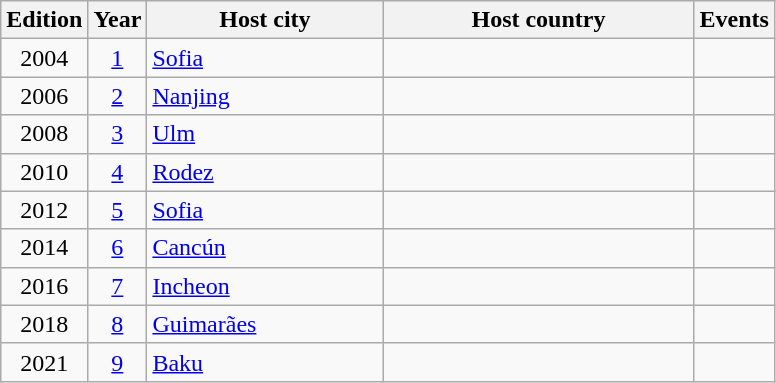<table class="wikitable" style="font-size:100%">
<tr>
<th width=30>Edition</th>
<th width=30>Year</th>
<th width=150>Host city</th>
<th width=200>Host country</th>
<th width=30>Events</th>
</tr>
<tr>
<td align=center>2004</td>
<td align=center><a href='#'>1</a></td>
<td><a href='#'>Sofia</a></td>
<td></td>
<td align=center></td>
</tr>
<tr>
<td align=center>2006</td>
<td align=center><a href='#'>2</a></td>
<td><a href='#'>Nanjing</a></td>
<td></td>
<td align=center></td>
</tr>
<tr>
<td align=center>2008</td>
<td align=center><a href='#'>3</a></td>
<td><a href='#'>Ulm</a></td>
<td></td>
<td align=center></td>
</tr>
<tr>
<td align=center>2010</td>
<td align=center><a href='#'>4</a></td>
<td><a href='#'>Rodez</a></td>
<td></td>
<td align=center></td>
</tr>
<tr>
<td align=center>2012</td>
<td align=center><a href='#'>5</a></td>
<td><a href='#'>Sofia</a></td>
<td></td>
<td align=center></td>
</tr>
<tr>
<td align=center>2014</td>
<td align=center><a href='#'>6</a></td>
<td><a href='#'>Cancún</a></td>
<td></td>
<td align=center></td>
</tr>
<tr>
<td align=center>2016</td>
<td align=center><a href='#'>7</a></td>
<td><a href='#'>Incheon</a></td>
<td></td>
<td align=center></td>
</tr>
<tr>
<td align=center>2018</td>
<td align=center><a href='#'>8</a></td>
<td><a href='#'>Guimarães</a></td>
<td></td>
<td align=center></td>
</tr>
<tr>
<td align=center>2021</td>
<td align=center><a href='#'>9</a></td>
<td><a href='#'>Baku</a></td>
<td></td>
<td align=center></td>
</tr>
</table>
